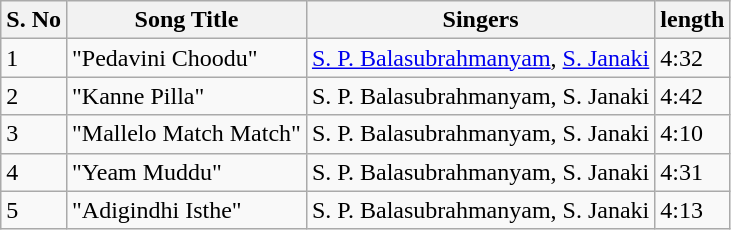<table class="wikitable">
<tr>
<th>S. No</th>
<th>Song Title</th>
<th>Singers</th>
<th>length</th>
</tr>
<tr>
<td>1</td>
<td>"Pedavini Choodu"</td>
<td><a href='#'>S. P. Balasubrahmanyam</a>, <a href='#'>S. Janaki</a></td>
<td>4:32</td>
</tr>
<tr>
<td>2</td>
<td>"Kanne Pilla"</td>
<td>S. P. Balasubrahmanyam, S. Janaki</td>
<td>4:42</td>
</tr>
<tr>
<td>3</td>
<td>"Mallelo Match Match"</td>
<td>S. P. Balasubrahmanyam, S. Janaki</td>
<td>4:10</td>
</tr>
<tr>
<td>4</td>
<td>"Yeam Muddu"</td>
<td>S. P. Balasubrahmanyam, S. Janaki</td>
<td>4:31</td>
</tr>
<tr>
<td>5</td>
<td>"Adigindhi Isthe"</td>
<td>S. P. Balasubrahmanyam, S. Janaki</td>
<td>4:13</td>
</tr>
</table>
